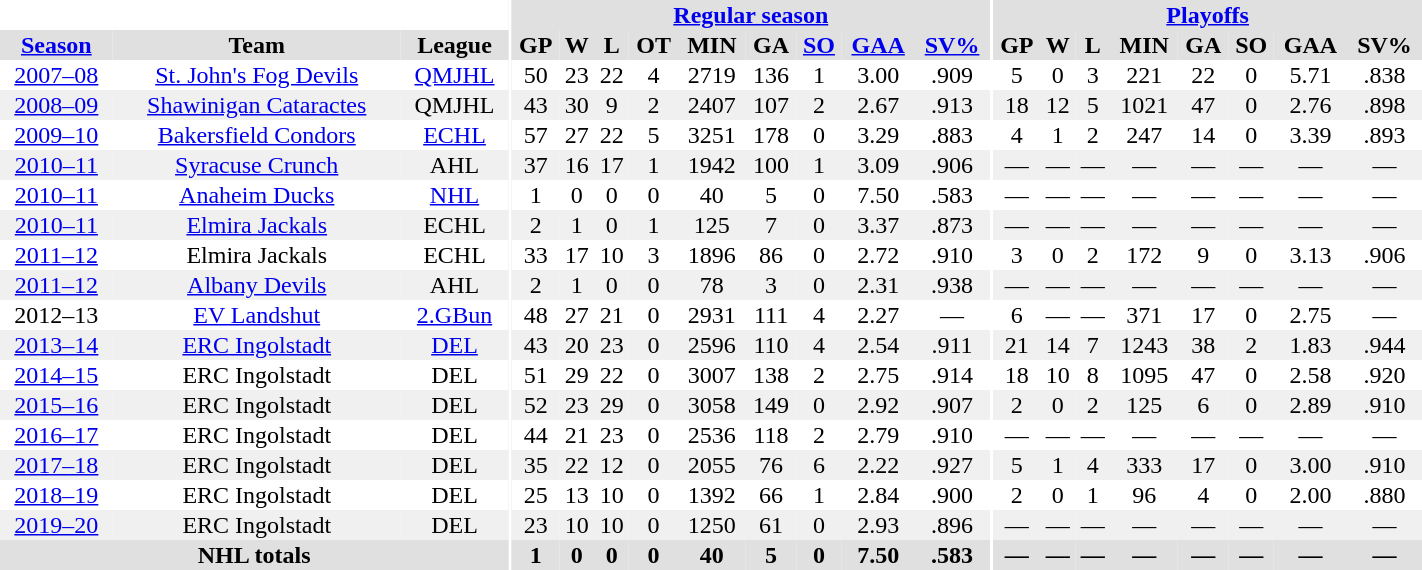<table border="0" cellpadding="1" cellspacing="0" style="text-align:center; width:75%">
<tr ALIGN="center" bgcolor="#e0e0e0">
<th align="center" colspan="3" bgcolor="#ffffff"></th>
<th align="center" rowspan="99" bgcolor="#ffffff"></th>
<th align="center" colspan="9" bgcolor="#e0e0e0"><a href='#'>Regular season</a></th>
<th align="center" rowspan="99" bgcolor="#ffffff"></th>
<th align="center" colspan="8" bgcolor="#e0e0e0"><a href='#'>Playoffs</a></th>
</tr>
<tr ALIGN="center" bgcolor="#e0e0e0">
<th><a href='#'>Season</a></th>
<th>Team</th>
<th>League</th>
<th>GP</th>
<th>W</th>
<th>L</th>
<th>OT</th>
<th>MIN</th>
<th>GA</th>
<th><a href='#'>SO</a></th>
<th><a href='#'>GAA</a></th>
<th><a href='#'>SV%</a></th>
<th>GP</th>
<th>W</th>
<th>L</th>
<th>MIN</th>
<th>GA</th>
<th>SO</th>
<th>GAA</th>
<th>SV%</th>
</tr>
<tr>
<td><a href='#'>2007–08</a></td>
<td><a href='#'>St. John's Fog Devils</a></td>
<td><a href='#'>QMJHL</a></td>
<td>50</td>
<td>23</td>
<td>22</td>
<td>4</td>
<td>2719</td>
<td>136</td>
<td>1</td>
<td>3.00</td>
<td>.909</td>
<td>5</td>
<td>0</td>
<td>3</td>
<td>221</td>
<td>22</td>
<td>0</td>
<td>5.71</td>
<td>.838</td>
</tr>
<tr bgcolor="#f0f0f0">
<td><a href='#'>2008–09</a></td>
<td><a href='#'>Shawinigan Cataractes</a></td>
<td>QMJHL</td>
<td>43</td>
<td>30</td>
<td>9</td>
<td>2</td>
<td>2407</td>
<td>107</td>
<td>2</td>
<td>2.67</td>
<td>.913</td>
<td>18</td>
<td>12</td>
<td>5</td>
<td>1021</td>
<td>47</td>
<td>0</td>
<td>2.76</td>
<td>.898</td>
</tr>
<tr>
<td><a href='#'>2009–10</a></td>
<td><a href='#'>Bakersfield Condors</a></td>
<td><a href='#'>ECHL</a></td>
<td>57</td>
<td>27</td>
<td>22</td>
<td>5</td>
<td>3251</td>
<td>178</td>
<td>0</td>
<td>3.29</td>
<td>.883</td>
<td>4</td>
<td>1</td>
<td>2</td>
<td>247</td>
<td>14</td>
<td>0</td>
<td>3.39</td>
<td>.893</td>
</tr>
<tr bgcolor="#f0f0f0">
<td><a href='#'>2010–11</a></td>
<td><a href='#'>Syracuse Crunch</a></td>
<td>AHL</td>
<td>37</td>
<td>16</td>
<td>17</td>
<td>1</td>
<td>1942</td>
<td>100</td>
<td>1</td>
<td>3.09</td>
<td>.906</td>
<td>—</td>
<td>—</td>
<td>—</td>
<td>—</td>
<td>—</td>
<td>—</td>
<td>—</td>
<td>—</td>
</tr>
<tr>
<td><a href='#'>2010–11</a></td>
<td><a href='#'>Anaheim Ducks</a></td>
<td><a href='#'>NHL</a></td>
<td>1</td>
<td>0</td>
<td>0</td>
<td>0</td>
<td>40</td>
<td>5</td>
<td>0</td>
<td>7.50</td>
<td>.583</td>
<td>—</td>
<td>—</td>
<td>—</td>
<td>—</td>
<td>—</td>
<td>—</td>
<td>—</td>
<td>—</td>
</tr>
<tr bgcolor="#f0f0f0">
<td><a href='#'>2010–11</a></td>
<td><a href='#'>Elmira Jackals</a></td>
<td>ECHL</td>
<td>2</td>
<td>1</td>
<td>0</td>
<td>1</td>
<td>125</td>
<td>7</td>
<td>0</td>
<td>3.37</td>
<td>.873</td>
<td>—</td>
<td>—</td>
<td>—</td>
<td>—</td>
<td>—</td>
<td>—</td>
<td>—</td>
<td>—</td>
</tr>
<tr>
<td><a href='#'>2011–12</a></td>
<td>Elmira Jackals</td>
<td>ECHL</td>
<td>33</td>
<td>17</td>
<td>10</td>
<td>3</td>
<td>1896</td>
<td>86</td>
<td>0</td>
<td>2.72</td>
<td>.910</td>
<td>3</td>
<td>0</td>
<td>2</td>
<td>172</td>
<td>9</td>
<td>0</td>
<td>3.13</td>
<td>.906</td>
</tr>
<tr bgcolor="#f0f0f0">
<td><a href='#'>2011–12</a></td>
<td><a href='#'>Albany Devils</a></td>
<td>AHL</td>
<td>2</td>
<td>1</td>
<td>0</td>
<td>0</td>
<td>78</td>
<td>3</td>
<td>0</td>
<td>2.31</td>
<td>.938</td>
<td>—</td>
<td>—</td>
<td>—</td>
<td>—</td>
<td>—</td>
<td>—</td>
<td>—</td>
<td>—</td>
</tr>
<tr>
<td>2012–13</td>
<td><a href='#'>EV Landshut</a></td>
<td><a href='#'>2.GBun</a></td>
<td>48</td>
<td>27</td>
<td>21</td>
<td>0</td>
<td>2931</td>
<td>111</td>
<td>4</td>
<td>2.27</td>
<td>—</td>
<td>6</td>
<td>—</td>
<td>—</td>
<td>371</td>
<td>17</td>
<td>0</td>
<td>2.75</td>
<td>—</td>
</tr>
<tr bgcolor="#f0f0f0">
<td><a href='#'>2013–14</a></td>
<td><a href='#'>ERC Ingolstadt</a></td>
<td><a href='#'>DEL</a></td>
<td>43</td>
<td>20</td>
<td>23</td>
<td>0</td>
<td>2596</td>
<td>110</td>
<td>4</td>
<td>2.54</td>
<td>.911</td>
<td>21</td>
<td>14</td>
<td>7</td>
<td>1243</td>
<td>38</td>
<td>2</td>
<td>1.83</td>
<td>.944</td>
</tr>
<tr>
<td><a href='#'>2014–15</a></td>
<td>ERC Ingolstadt</td>
<td>DEL</td>
<td>51</td>
<td>29</td>
<td>22</td>
<td>0</td>
<td>3007</td>
<td>138</td>
<td>2</td>
<td>2.75</td>
<td>.914</td>
<td>18</td>
<td>10</td>
<td>8</td>
<td>1095</td>
<td>47</td>
<td>0</td>
<td>2.58</td>
<td>.920</td>
</tr>
<tr bgcolor="#f0f0f0">
<td><a href='#'>2015–16</a></td>
<td>ERC Ingolstadt</td>
<td>DEL</td>
<td>52</td>
<td>23</td>
<td>29</td>
<td>0</td>
<td>3058</td>
<td>149</td>
<td>0</td>
<td>2.92</td>
<td>.907</td>
<td>2</td>
<td>0</td>
<td>2</td>
<td>125</td>
<td>6</td>
<td>0</td>
<td>2.89</td>
<td>.910</td>
</tr>
<tr>
<td><a href='#'>2016–17</a></td>
<td>ERC Ingolstadt</td>
<td>DEL</td>
<td>44</td>
<td>21</td>
<td>23</td>
<td>0</td>
<td>2536</td>
<td>118</td>
<td>2</td>
<td>2.79</td>
<td>.910</td>
<td>—</td>
<td>—</td>
<td>—</td>
<td>—</td>
<td>—</td>
<td>—</td>
<td>—</td>
<td>—</td>
</tr>
<tr bgcolor="#f0f0f0">
<td><a href='#'>2017–18</a></td>
<td>ERC Ingolstadt</td>
<td>DEL</td>
<td>35</td>
<td>22</td>
<td>12</td>
<td>0</td>
<td>2055</td>
<td>76</td>
<td>6</td>
<td>2.22</td>
<td>.927</td>
<td>5</td>
<td>1</td>
<td>4</td>
<td>333</td>
<td>17</td>
<td>0</td>
<td>3.00</td>
<td>.910</td>
</tr>
<tr>
<td><a href='#'>2018–19</a></td>
<td>ERC Ingolstadt</td>
<td>DEL</td>
<td>25</td>
<td>13</td>
<td>10</td>
<td>0</td>
<td>1392</td>
<td>66</td>
<td>1</td>
<td>2.84</td>
<td>.900</td>
<td>2</td>
<td>0</td>
<td>1</td>
<td>96</td>
<td>4</td>
<td>0</td>
<td>2.00</td>
<td>.880</td>
</tr>
<tr bgcolor="#f0f0f0">
<td><a href='#'>2019–20</a></td>
<td>ERC Ingolstadt</td>
<td>DEL</td>
<td>23</td>
<td>10</td>
<td>10</td>
<td>0</td>
<td>1250</td>
<td>61</td>
<td>0</td>
<td>2.93</td>
<td>.896</td>
<td>—</td>
<td>—</td>
<td>—</td>
<td>—</td>
<td>—</td>
<td>—</td>
<td>—</td>
<td>—</td>
</tr>
<tr ALIGN="center" bgcolor="#e0e0e0">
<th colspan="3" align="center">NHL totals</th>
<th>1</th>
<th>0</th>
<th>0</th>
<th>0</th>
<th>40</th>
<th>5</th>
<th>0</th>
<th>7.50</th>
<th>.583</th>
<th>—</th>
<th>—</th>
<th>—</th>
<th>—</th>
<th>—</th>
<th>—</th>
<th>—</th>
<th>—</th>
</tr>
</table>
